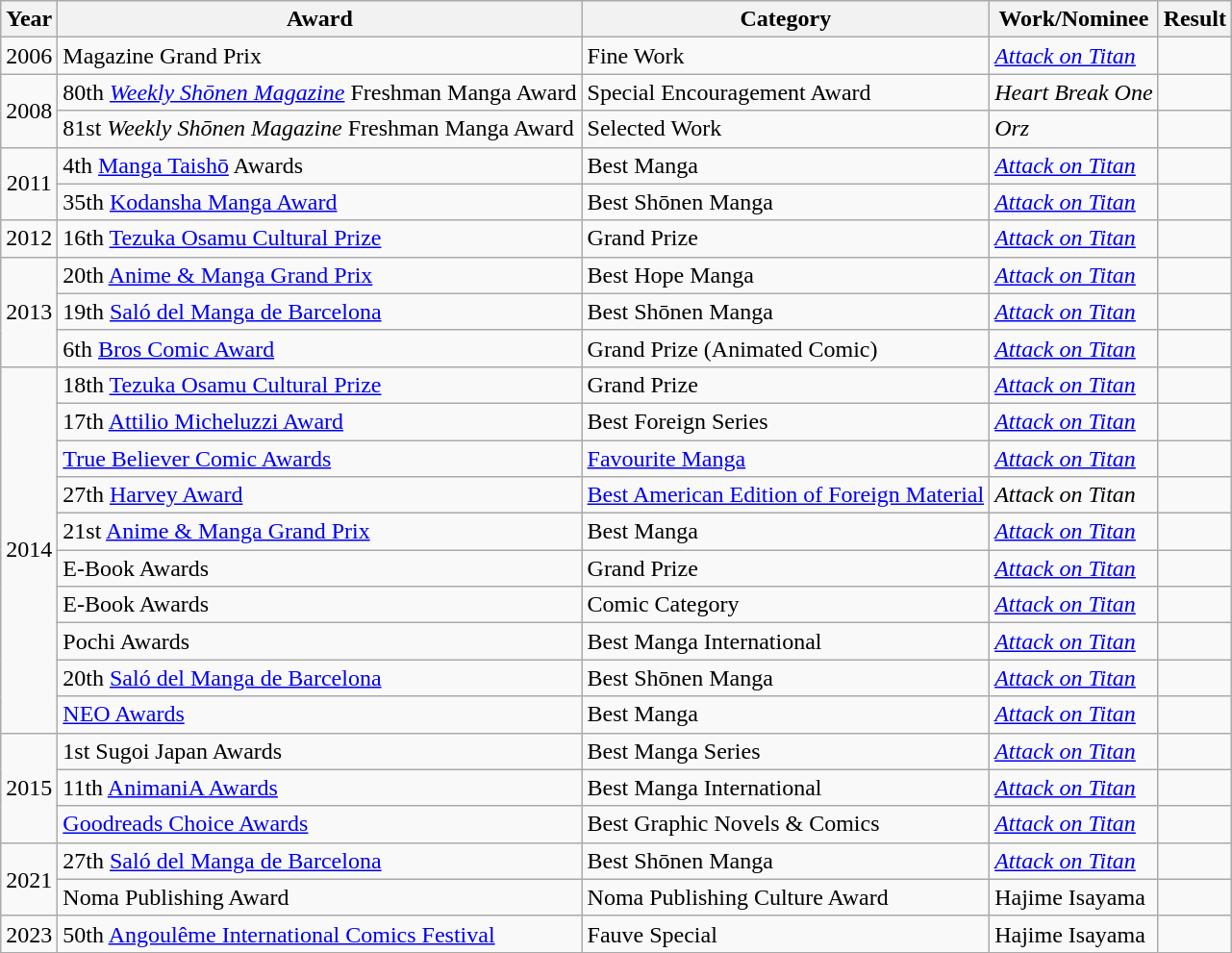<table class="wikitable sortable">
<tr>
<th>Year</th>
<th>Award</th>
<th>Category</th>
<th>Work/Nominee</th>
<th>Result</th>
</tr>
<tr>
<td align="center">2006</td>
<td>Magazine Grand Prix</td>
<td>Fine Work</td>
<td><em><a href='#'>Attack on Titan</a></em> </td>
<td></td>
</tr>
<tr>
<td rowspan=2; align="center">2008</td>
<td>80th <em><a href='#'>Weekly Shōnen Magazine</a></em> Freshman Manga Award</td>
<td>Special Encouragement Award</td>
<td><em>Heart Break One</em></td>
<td></td>
</tr>
<tr>
<td>81st <em>Weekly Shōnen Magazine</em> Freshman Manga Award</td>
<td>Selected Work</td>
<td><em>Orz</em></td>
<td></td>
</tr>
<tr>
<td rowspan=2; align="center">2011</td>
<td>4th  <a href='#'>Manga Taishō</a> Awards</td>
<td>Best Manga</td>
<td><em><a href='#'>Attack on Titan</a></em></td>
<td></td>
</tr>
<tr>
<td>35th <a href='#'>Kodansha Manga Award</a></td>
<td>Best Shōnen Manga</td>
<td><em><a href='#'>Attack on Titan</a></em></td>
<td></td>
</tr>
<tr>
<td align="center">2012</td>
<td>16th <a href='#'>Tezuka Osamu Cultural Prize</a></td>
<td>Grand Prize</td>
<td><em><a href='#'>Attack on Titan</a></em></td>
<td></td>
</tr>
<tr>
<td rowspan=3; align="center">2013</td>
<td>20th <a href='#'>Anime & Manga Grand Prix</a></td>
<td>Best Hope Manga</td>
<td><em><a href='#'>Attack on Titan</a></em></td>
<td></td>
</tr>
<tr>
<td>19th <a href='#'>Saló del Manga de Barcelona</a></td>
<td>Best Shōnen Manga</td>
<td><em><a href='#'>Attack on Titan</a></em></td>
<td></td>
</tr>
<tr>
<td>6th <a href='#'>Bros Comic Award</a></td>
<td>Grand Prize (Animated Comic)</td>
<td><em><a href='#'>Attack on Titan</a></em></td>
<td></td>
</tr>
<tr>
<td rowspan=10; align="center">2014</td>
<td>18th <a href='#'>Tezuka Osamu Cultural Prize</a></td>
<td>Grand Prize</td>
<td><em><a href='#'>Attack on Titan</a></em></td>
<td></td>
</tr>
<tr>
<td>17th <a href='#'>Attilio Micheluzzi Award</a></td>
<td>Best Foreign Series</td>
<td><em><a href='#'>Attack on Titan</a></em> </td>
<td></td>
</tr>
<tr>
<td><a href='#'>True Believer Comic Awards</a></td>
<td><a href='#'>Favourite Manga</a></td>
<td><em><a href='#'>Attack on Titan</a></em></td>
<td></td>
</tr>
<tr>
<td>27th <a href='#'>Harvey Award</a></td>
<td><a href='#'>Best American Edition of Foreign Material</a></td>
<td><em>Attack on Titan</em> </td>
<td></td>
</tr>
<tr>
<td>21st <a href='#'>Anime & Manga Grand Prix</a></td>
<td>Best Manga</td>
<td><em><a href='#'>Attack on Titan</a></em></td>
<td></td>
</tr>
<tr>
<td>E-Book Awards</td>
<td>Grand Prize</td>
<td><em><a href='#'>Attack on Titan</a></em> </td>
<td></td>
</tr>
<tr>
<td>E-Book Awards</td>
<td>Comic Category</td>
<td><em><a href='#'>Attack on Titan</a></em> </td>
<td></td>
</tr>
<tr>
<td>Pochi Awards</td>
<td>Best Manga International</td>
<td><em><a href='#'>Attack on Titan</a></em> </td>
<td></td>
</tr>
<tr>
<td>20th <a href='#'>Saló del Manga de Barcelona</a></td>
<td>Best Shōnen Manga</td>
<td><em><a href='#'>Attack on Titan</a></em></td>
<td></td>
</tr>
<tr>
<td><a href='#'>NEO Awards</a></td>
<td>Best Manga</td>
<td><em><a href='#'>Attack on Titan</a></em> </td>
<td></td>
</tr>
<tr>
<td rowspan=3; align="center">2015</td>
<td>1st Sugoi Japan Awards</td>
<td>Best Manga Series</td>
<td><em><a href='#'>Attack on Titan</a></em></td>
<td></td>
</tr>
<tr>
<td>11th <a href='#'>AnimaniA Awards</a></td>
<td>Best Manga International</td>
<td><em><a href='#'>Attack on Titan</a></em> </td>
<td></td>
</tr>
<tr>
<td><a href='#'>Goodreads Choice Awards</a></td>
<td>Best Graphic Novels & Comics</td>
<td><em><a href='#'>Attack on Titan</a></em></td>
<td></td>
</tr>
<tr>
<td rowspan=2; align="center">2021</td>
<td>27th <a href='#'>Saló del Manga de Barcelona</a></td>
<td>Best Shōnen Manga</td>
<td><em><a href='#'>Attack on Titan</a></em> </td>
<td></td>
</tr>
<tr>
<td>Noma Publishing Award</td>
<td Noma Publishing Culture Award>Noma Publishing Culture Award</td>
<td>Hajime Isayama</td>
<td></td>
</tr>
<tr>
<td align="center">2023</td>
<td>50th <a href='#'>Angoulême International Comics Festival</a></td>
<td>Fauve Special</td>
<td>Hajime Isayama</td>
<td></td>
</tr>
</table>
